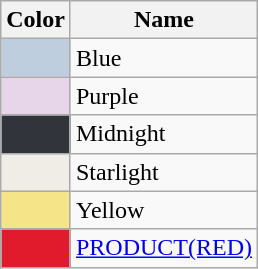<table class="wikitable">
<tr>
<th>Color</th>
<th>Name</th>
</tr>
<tr>
<td class="mw-no-invert" style="background-color: #bfcede"></td>
<td>Blue</td>
</tr>
<tr>
<td class="mw-no-invert" style="background-color: #e7d6e9"></td>
<td>Purple</td>
</tr>
<tr>
<td class="mw-no-invert" style="background-color: #31353b"></td>
<td>Midnight</td>
</tr>
<tr>
<td class="mw-no-invert" style="background-color: #f0ece6"></td>
<td>Starlight</td>
</tr>
<tr>
<td class="mw-no-invert" style="background-color: #f5e488"></td>
<td>Yellow</td>
</tr>
<tr>
<td class="mw-no-invert" style="background-color: #e11b2b"></td>
<td><a href='#'>PRODUCT(RED)</a></td>
</tr>
</table>
